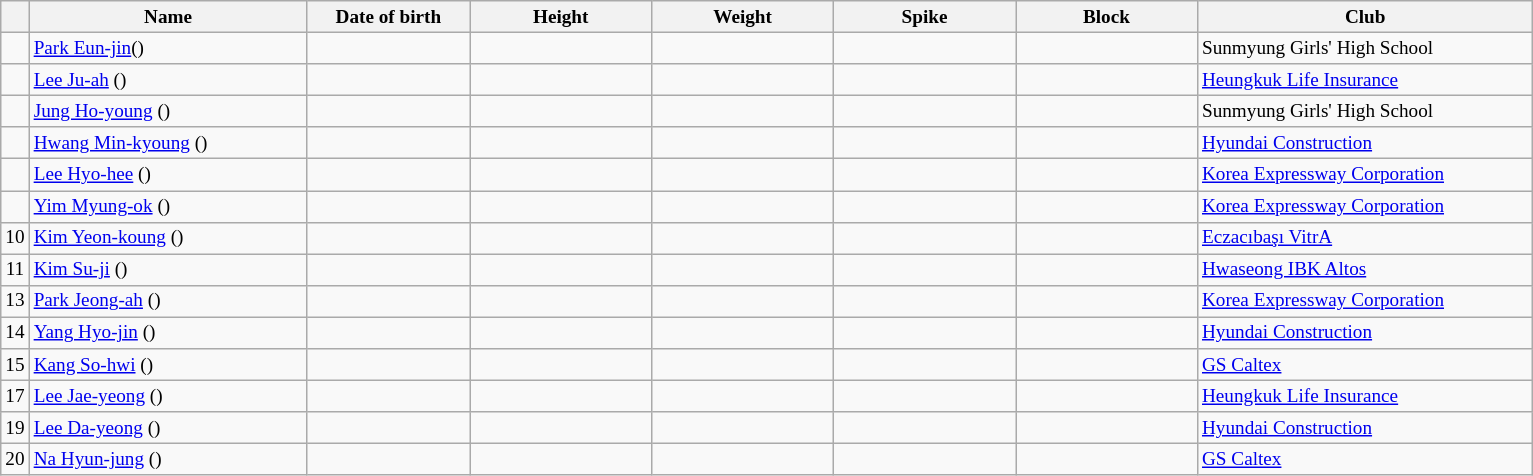<table class="wikitable sortable" style="font-size:80%; text-align:center;">
<tr>
<th></th>
<th style="width:14em">Name</th>
<th style="width:8em">Date of birth</th>
<th style="width:9em">Height</th>
<th style="width:9em">Weight</th>
<th style="width:9em">Spike</th>
<th style="width:9em">Block</th>
<th style="width:17em">Club</th>
</tr>
<tr>
<td></td>
<td align=left><a href='#'>Park Eun-jin</a>()</td>
<td align=right></td>
<td></td>
<td></td>
<td></td>
<td></td>
<td align=left> Sunmyung Girls' High School</td>
</tr>
<tr>
<td></td>
<td align=left><a href='#'>Lee Ju-ah</a> ()</td>
<td align=right></td>
<td></td>
<td></td>
<td></td>
<td></td>
<td align=left> <a href='#'>Heungkuk Life Insurance</a></td>
</tr>
<tr>
<td></td>
<td align=left><a href='#'>Jung Ho-young</a> ()</td>
<td align=right></td>
<td></td>
<td></td>
<td></td>
<td></td>
<td align=left> Sunmyung Girls' High School</td>
</tr>
<tr>
<td></td>
<td align=left><a href='#'>Hwang Min-kyoung</a> ()</td>
<td align=right></td>
<td></td>
<td></td>
<td></td>
<td></td>
<td align=left> <a href='#'>Hyundai Construction</a></td>
</tr>
<tr>
<td></td>
<td align=left><a href='#'>Lee Hyo-hee</a> ()</td>
<td align=right></td>
<td></td>
<td></td>
<td></td>
<td></td>
<td align=left> <a href='#'>Korea Expressway Corporation</a></td>
</tr>
<tr>
<td></td>
<td align=left><a href='#'>Yim Myung-ok</a> ()</td>
<td align=right></td>
<td></td>
<td></td>
<td></td>
<td></td>
<td align=left> <a href='#'>Korea Expressway Corporation</a></td>
</tr>
<tr>
<td>10</td>
<td align=left><a href='#'>Kim Yeon-koung</a> ()</td>
<td align=right></td>
<td></td>
<td></td>
<td></td>
<td></td>
<td align=left> <a href='#'>Eczacıbaşı VitrA</a></td>
</tr>
<tr>
<td>11</td>
<td align=left><a href='#'>Kim Su-ji</a> ()</td>
<td align=right></td>
<td></td>
<td></td>
<td></td>
<td></td>
<td align=left> <a href='#'>Hwaseong IBK Altos</a></td>
</tr>
<tr>
<td>13</td>
<td align=left><a href='#'>Park Jeong-ah</a> ()</td>
<td align=right></td>
<td></td>
<td></td>
<td></td>
<td></td>
<td align=left> <a href='#'>Korea Expressway Corporation</a></td>
</tr>
<tr>
<td>14</td>
<td align=left><a href='#'>Yang Hyo-jin</a> ()</td>
<td align=right></td>
<td></td>
<td></td>
<td></td>
<td></td>
<td align=left> <a href='#'>Hyundai Construction</a></td>
</tr>
<tr>
<td>15</td>
<td align=left><a href='#'>Kang So-hwi</a>  ()</td>
<td align=right></td>
<td></td>
<td></td>
<td></td>
<td></td>
<td align=left> <a href='#'>GS Caltex</a></td>
</tr>
<tr>
<td>17</td>
<td align=left><a href='#'>Lee Jae-yeong</a> ()</td>
<td align=right></td>
<td></td>
<td></td>
<td></td>
<td></td>
<td align=left> <a href='#'>Heungkuk Life Insurance</a></td>
</tr>
<tr>
<td>19</td>
<td align=left><a href='#'>Lee Da-yeong</a> ()</td>
<td align=right></td>
<td></td>
<td></td>
<td></td>
<td></td>
<td align=left> <a href='#'>Hyundai Construction</a></td>
</tr>
<tr>
<td>20</td>
<td align=left><a href='#'>Na Hyun-jung</a> ()</td>
<td align=right></td>
<td></td>
<td></td>
<td></td>
<td></td>
<td align=left> <a href='#'>GS Caltex</a></td>
</tr>
</table>
